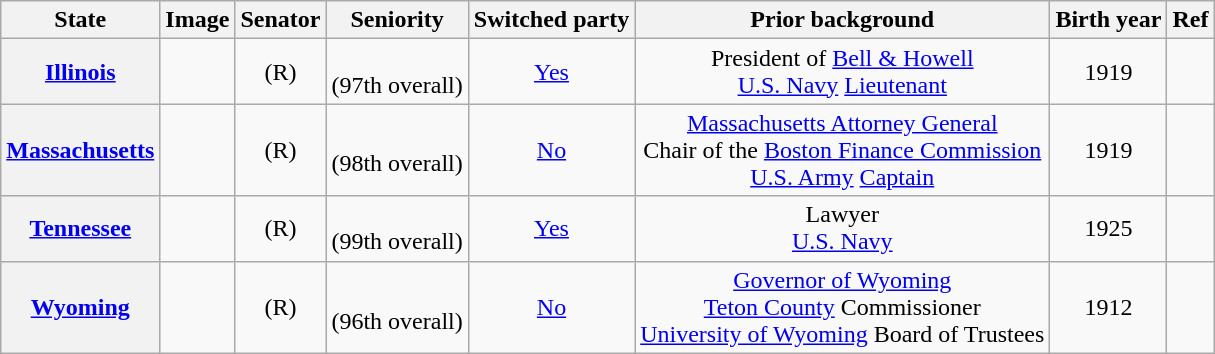<table class="sortable wikitable" style="text-align:center">
<tr>
<th>State</th>
<th>Image</th>
<th>Senator</th>
<th>Seniority</th>
<th>Switched party</th>
<th>Prior background</th>
<th>Birth year</th>
<th class=unsortable>Ref</th>
</tr>
<tr>
<th><a href='#'>Illinois</a></th>
<td></td>
<td> (R)</td>
<td><br>(97th overall)</td>
<td><a href='#'>Yes</a><br></td>
<td>President of <a href='#'>Bell & Howell</a><br><a href='#'>U.S. Navy</a> <a href='#'>Lieutenant</a></td>
<td>1919</td>
<td></td>
</tr>
<tr>
<th><a href='#'>Massachusetts</a></th>
<td></td>
<td> (R)</td>
<td><br>(98th overall)</td>
<td><a href='#'>No</a><br></td>
<td><a href='#'>Massachusetts Attorney General</a><br>Chair of the <a href='#'>Boston Finance Commission</a><br><a href='#'>U.S. Army</a> <a href='#'>Captain</a></td>
<td>1919</td>
<td></td>
</tr>
<tr>
<th><a href='#'>Tennessee</a></th>
<td></td>
<td> (R)</td>
<td><br>(99th overall)</td>
<td><a href='#'>Yes</a><br></td>
<td>Lawyer<br><a href='#'>U.S. Navy</a></td>
<td>1925</td>
<td></td>
</tr>
<tr>
<th><a href='#'>Wyoming</a></th>
<td></td>
<td> (R)</td>
<td><br>(96th overall)</td>
<td><a href='#'>No</a><br></td>
<td><a href='#'>Governor of Wyoming</a><br><a href='#'>Teton County</a> Commissioner<br><a href='#'>University of Wyoming</a> Board of Trustees</td>
<td>1912</td>
<td></td>
</tr>
</table>
